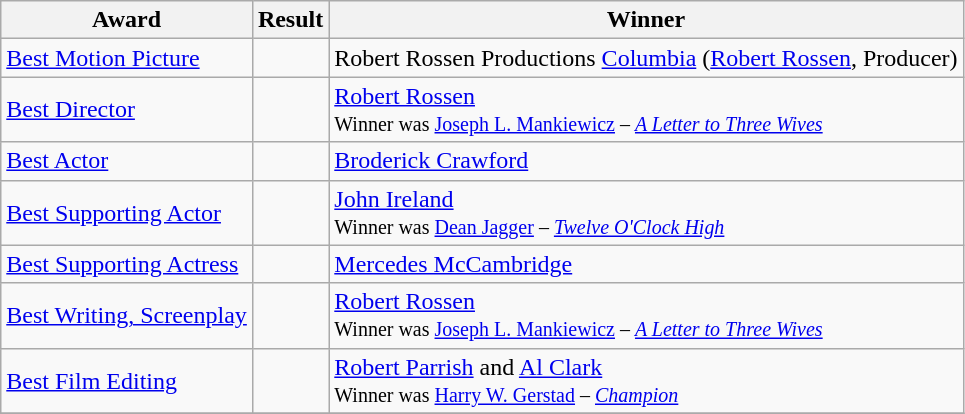<table class="wikitable">
<tr>
<th>Award</th>
<th>Result</th>
<th>Winner</th>
</tr>
<tr>
<td><a href='#'>Best Motion Picture</a></td>
<td></td>
<td>Robert Rossen Productions  <a href='#'>Columbia</a> (<a href='#'>Robert Rossen</a>, Producer)</td>
</tr>
<tr>
<td><a href='#'>Best Director</a></td>
<td></td>
<td><a href='#'>Robert Rossen</a> <br> <small>Winner was <a href='#'>Joseph L. Mankiewicz</a> – <em><a href='#'>A Letter to Three Wives</a></em></small></td>
</tr>
<tr>
<td><a href='#'>Best Actor</a></td>
<td></td>
<td><a href='#'>Broderick Crawford</a></td>
</tr>
<tr>
<td><a href='#'>Best Supporting Actor</a></td>
<td></td>
<td><a href='#'>John Ireland</a> <br> <small>Winner was <a href='#'>Dean Jagger</a> – <em><a href='#'>Twelve O'Clock High</a></em></small></td>
</tr>
<tr>
<td><a href='#'>Best Supporting Actress</a></td>
<td></td>
<td><a href='#'>Mercedes McCambridge</a></td>
</tr>
<tr>
<td><a href='#'>Best Writing, Screenplay</a></td>
<td></td>
<td><a href='#'>Robert Rossen</a> <br> <small>Winner was <a href='#'>Joseph L. Mankiewicz</a> – <em><a href='#'>A Letter to Three Wives</a></em></small></td>
</tr>
<tr>
<td><a href='#'>Best Film Editing</a></td>
<td></td>
<td><a href='#'>Robert Parrish</a> and <a href='#'>Al Clark</a> <br> <small>Winner was <a href='#'>Harry W. Gerstad</a> – <em><a href='#'>Champion</a></em></small></td>
</tr>
<tr>
</tr>
</table>
